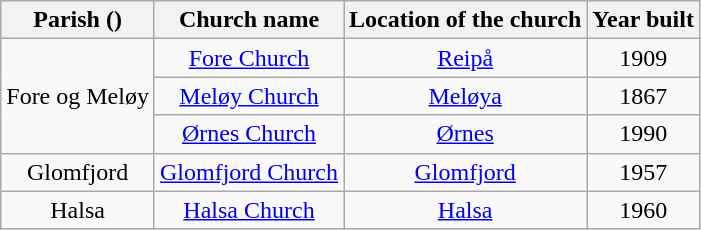<table class="wikitable" style="text-align:center">
<tr>
<th>Parish ()</th>
<th>Church name</th>
<th>Location of the church</th>
<th>Year built</th>
</tr>
<tr>
<td rowspan="3">Fore og Meløy</td>
<td><a href='#'>Fore Church</a></td>
<td><a href='#'>Reipå</a></td>
<td>1909</td>
</tr>
<tr>
<td><a href='#'>Meløy Church</a></td>
<td><a href='#'>Meløya</a></td>
<td>1867</td>
</tr>
<tr>
<td><a href='#'>Ørnes Church</a></td>
<td><a href='#'>Ørnes</a></td>
<td>1990</td>
</tr>
<tr>
<td>Glomfjord</td>
<td><a href='#'>Glomfjord Church</a></td>
<td><a href='#'>Glomfjord</a></td>
<td>1957</td>
</tr>
<tr>
<td>Halsa</td>
<td><a href='#'>Halsa Church</a></td>
<td><a href='#'>Halsa</a></td>
<td>1960</td>
</tr>
</table>
